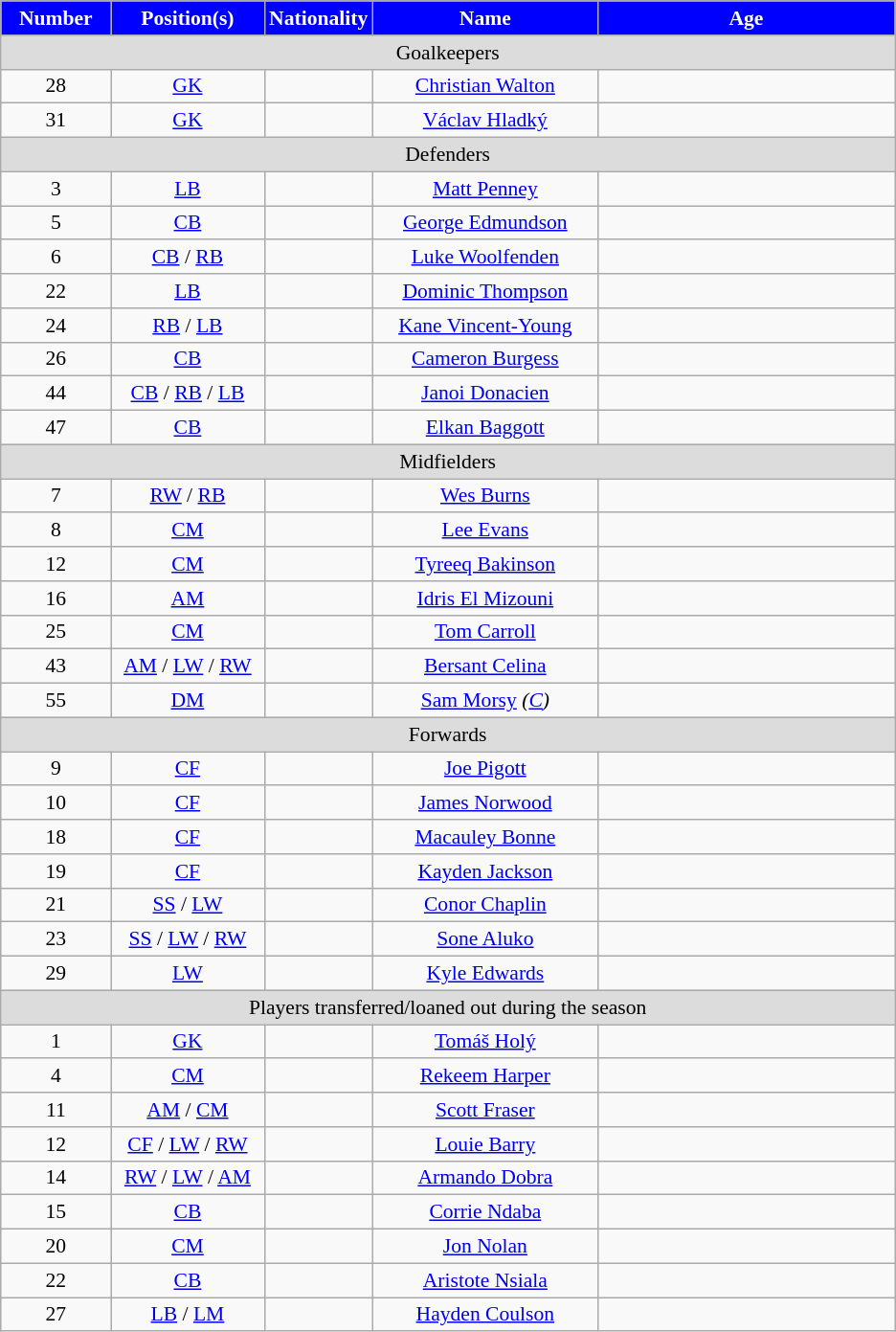<table class="wikitable"  style="text-align:center; font-size:90%; ">
<tr>
<th style="background:blue; color:white; width:70px;">Number</th>
<th style="background:blue; color:white; width:100px;">Position(s)</th>
<th style="background:blue; color:white; width:50px;">Nationality</th>
<th style="background:blue; color:white; width:150px;">Name</th>
<th style="background:blue; color:white; width:200px;">Age</th>
</tr>
<tr>
<td colspan=14 style=background:#dcdcdc; text-align:center>Goalkeepers</td>
</tr>
<tr>
<td>28</td>
<td><a href='#'>GK</a></td>
<td></td>
<td><a href='#'>Christian Walton</a></td>
<td></td>
</tr>
<tr>
<td>31</td>
<td><a href='#'>GK</a></td>
<td></td>
<td><a href='#'>Václav Hladký</a></td>
<td></td>
</tr>
<tr>
<td colspan=14 style=background:#dcdcdc; text-align:center>Defenders</td>
</tr>
<tr>
<td>3</td>
<td><a href='#'>LB</a></td>
<td></td>
<td><a href='#'>Matt Penney</a></td>
<td></td>
</tr>
<tr>
<td>5</td>
<td><a href='#'>CB</a></td>
<td></td>
<td><a href='#'>George Edmundson</a></td>
<td></td>
</tr>
<tr>
<td>6</td>
<td><a href='#'>CB</a> / <a href='#'>RB</a></td>
<td></td>
<td><a href='#'>Luke Woolfenden</a></td>
<td></td>
</tr>
<tr>
<td>22</td>
<td><a href='#'>LB</a></td>
<td></td>
<td><a href='#'>Dominic Thompson</a></td>
<td></td>
</tr>
<tr>
<td>24</td>
<td><a href='#'>RB</a> / <a href='#'>LB</a></td>
<td></td>
<td><a href='#'>Kane Vincent-Young</a></td>
<td></td>
</tr>
<tr>
<td>26</td>
<td><a href='#'>CB</a></td>
<td></td>
<td><a href='#'>Cameron Burgess</a></td>
<td></td>
</tr>
<tr>
<td>44</td>
<td><a href='#'>CB</a> / <a href='#'>RB</a> / <a href='#'>LB</a></td>
<td></td>
<td><a href='#'>Janoi Donacien</a></td>
<td></td>
</tr>
<tr>
<td>47</td>
<td><a href='#'>CB</a></td>
<td></td>
<td><a href='#'>Elkan Baggott</a></td>
<td></td>
</tr>
<tr>
<td colspan=14 style=background:#dcdcdc; text-align:center>Midfielders</td>
</tr>
<tr>
<td>7</td>
<td><a href='#'>RW</a> / <a href='#'>RB</a></td>
<td></td>
<td><a href='#'>Wes Burns</a></td>
<td></td>
</tr>
<tr>
<td>8</td>
<td><a href='#'>CM</a></td>
<td></td>
<td><a href='#'>Lee Evans</a></td>
<td></td>
</tr>
<tr>
<td>12</td>
<td><a href='#'>CM</a></td>
<td></td>
<td><a href='#'>Tyreeq Bakinson</a></td>
<td></td>
</tr>
<tr>
<td>16</td>
<td><a href='#'>AM</a></td>
<td></td>
<td><a href='#'>Idris El Mizouni</a></td>
<td></td>
</tr>
<tr>
<td>25</td>
<td><a href='#'>CM</a></td>
<td></td>
<td><a href='#'>Tom Carroll</a></td>
<td></td>
</tr>
<tr>
<td>43</td>
<td><a href='#'>AM</a> / <a href='#'>LW</a> / <a href='#'>RW</a></td>
<td></td>
<td><a href='#'>Bersant Celina</a></td>
<td></td>
</tr>
<tr>
<td>55</td>
<td><a href='#'>DM</a></td>
<td></td>
<td><a href='#'>Sam Morsy</a> <em>(<a href='#'>C</a>)</em></td>
<td></td>
</tr>
<tr>
<td colspan=14 style=background:#dcdcdc; text-align:center>Forwards</td>
</tr>
<tr>
<td>9</td>
<td><a href='#'>CF</a></td>
<td></td>
<td><a href='#'>Joe Pigott</a></td>
<td></td>
</tr>
<tr>
<td>10</td>
<td><a href='#'>CF</a></td>
<td></td>
<td><a href='#'>James Norwood</a></td>
<td></td>
</tr>
<tr>
<td>18</td>
<td><a href='#'>CF</a></td>
<td></td>
<td><a href='#'>Macauley Bonne</a></td>
<td></td>
</tr>
<tr>
<td>19</td>
<td><a href='#'>CF</a></td>
<td></td>
<td><a href='#'>Kayden Jackson</a></td>
<td></td>
</tr>
<tr>
<td>21</td>
<td><a href='#'>SS</a> / <a href='#'>LW</a></td>
<td></td>
<td><a href='#'>Conor Chaplin</a></td>
<td></td>
</tr>
<tr>
<td>23</td>
<td><a href='#'>SS</a> / <a href='#'>LW</a> / <a href='#'>RW</a></td>
<td></td>
<td><a href='#'>Sone Aluko</a></td>
<td></td>
</tr>
<tr>
<td>29</td>
<td><a href='#'>LW</a></td>
<td></td>
<td><a href='#'>Kyle Edwards</a></td>
<td></td>
</tr>
<tr>
<td colspan=14 style=background:#dcdcdc; text-align:center>Players transferred/loaned out during the season</td>
</tr>
<tr>
<td>1</td>
<td><a href='#'>GK</a></td>
<td></td>
<td><a href='#'>Tomáš Holý</a></td>
<td></td>
</tr>
<tr>
<td>4</td>
<td><a href='#'>CM</a></td>
<td></td>
<td><a href='#'>Rekeem Harper</a></td>
<td></td>
</tr>
<tr>
<td>11</td>
<td><a href='#'>AM</a> / <a href='#'>CM</a></td>
<td></td>
<td><a href='#'>Scott Fraser</a></td>
<td></td>
</tr>
<tr>
<td>12</td>
<td><a href='#'>CF</a> / <a href='#'>LW</a> / <a href='#'>RW</a></td>
<td></td>
<td><a href='#'>Louie Barry</a></td>
<td></td>
</tr>
<tr>
<td>14</td>
<td><a href='#'>RW</a> / <a href='#'>LW</a> / <a href='#'>AM</a></td>
<td></td>
<td><a href='#'>Armando Dobra</a></td>
<td></td>
</tr>
<tr>
<td>15</td>
<td><a href='#'>CB</a></td>
<td></td>
<td><a href='#'>Corrie Ndaba</a></td>
<td></td>
</tr>
<tr>
<td>20</td>
<td><a href='#'>CM</a></td>
<td></td>
<td><a href='#'>Jon Nolan</a></td>
<td></td>
</tr>
<tr>
<td>22</td>
<td><a href='#'>CB</a></td>
<td></td>
<td><a href='#'>Aristote Nsiala</a></td>
<td></td>
</tr>
<tr>
<td>27</td>
<td><a href='#'>LB</a> / <a href='#'>LM</a></td>
<td></td>
<td><a href='#'>Hayden Coulson</a></td>
<td></td>
</tr>
</table>
